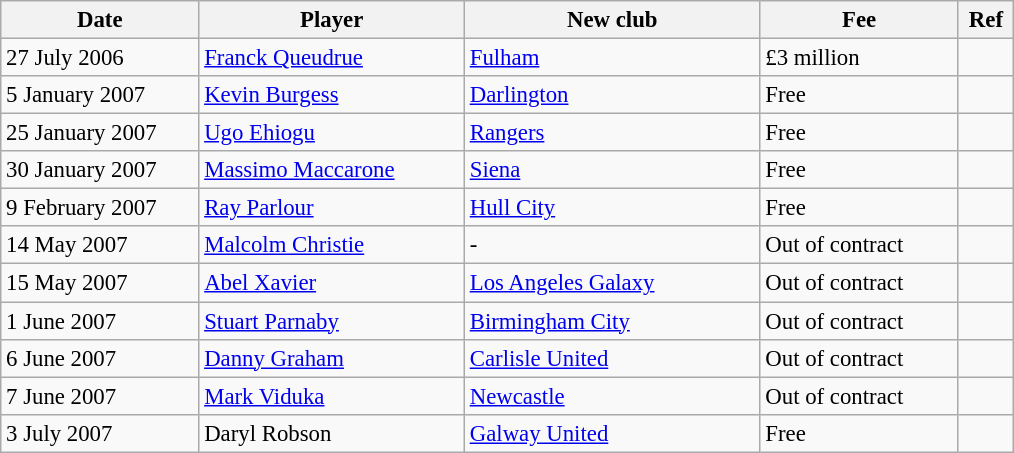<table class="wikitable" style="font-size:95%;">
<tr>
<th width=125px>Date</th>
<th width=170px>Player</th>
<th width=190px>New club</th>
<th width=125px>Fee</th>
<th width=30px>Ref</th>
</tr>
<tr>
<td>27 July 2006</td>
<td> <a href='#'>Franck Queudrue</a></td>
<td><a href='#'>Fulham</a></td>
<td>£3 million</td>
<td></td>
</tr>
<tr>
<td>5 January 2007</td>
<td> <a href='#'>Kevin Burgess</a></td>
<td><a href='#'>Darlington</a></td>
<td>Free</td>
<td></td>
</tr>
<tr>
<td>25 January 2007</td>
<td> <a href='#'>Ugo Ehiogu</a></td>
<td> <a href='#'>Rangers</a></td>
<td>Free</td>
<td></td>
</tr>
<tr>
<td>30 January 2007</td>
<td> <a href='#'>Massimo Maccarone</a></td>
<td> <a href='#'>Siena</a></td>
<td>Free</td>
<td></td>
</tr>
<tr>
<td>9 February 2007</td>
<td> <a href='#'>Ray Parlour</a></td>
<td><a href='#'>Hull City</a></td>
<td>Free</td>
<td></td>
</tr>
<tr>
<td>14 May 2007</td>
<td> <a href='#'>Malcolm Christie</a></td>
<td>-</td>
<td>Out of contract</td>
<td></td>
</tr>
<tr>
<td>15 May 2007</td>
<td> <a href='#'>Abel Xavier</a></td>
<td> <a href='#'>Los Angeles Galaxy</a></td>
<td>Out of contract</td>
<td></td>
</tr>
<tr>
<td>1 June 2007</td>
<td> <a href='#'>Stuart Parnaby</a></td>
<td><a href='#'>Birmingham City</a></td>
<td>Out of contract</td>
<td></td>
</tr>
<tr>
<td>6 June 2007</td>
<td> <a href='#'>Danny Graham</a></td>
<td><a href='#'>Carlisle United</a></td>
<td>Out of contract</td>
<td></td>
</tr>
<tr>
<td>7 June 2007</td>
<td> <a href='#'>Mark Viduka</a></td>
<td><a href='#'>Newcastle</a></td>
<td>Out of contract</td>
<td></td>
</tr>
<tr>
<td>3 July 2007</td>
<td> Daryl Robson</td>
<td> <a href='#'>Galway United</a></td>
<td>Free</td>
<td></td>
</tr>
</table>
